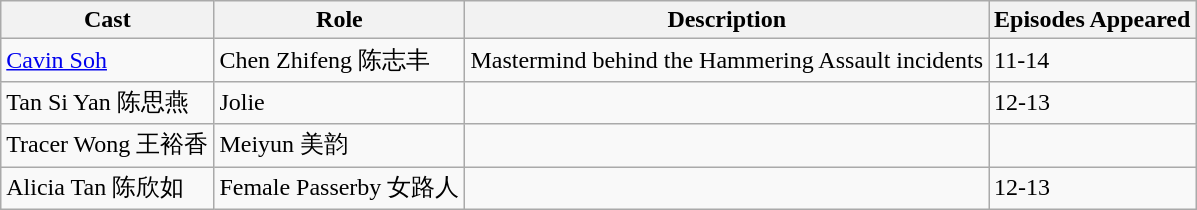<table class="wikitable">
<tr>
<th>Cast</th>
<th>Role</th>
<th>Description</th>
<th>Episodes Appeared</th>
</tr>
<tr>
<td><a href='#'>Cavin Soh</a></td>
<td>Chen Zhifeng 陈志丰</td>
<td>Mastermind behind the Hammering Assault incidents</td>
<td>11-14</td>
</tr>
<tr>
<td>Tan Si Yan 陈思燕</td>
<td>Jolie</td>
<td></td>
<td>12-13</td>
</tr>
<tr>
<td>Tracer Wong 王裕香</td>
<td>Meiyun 美韵</td>
<td></td>
<td></td>
</tr>
<tr>
<td>Alicia Tan 陈欣如</td>
<td>Female Passerby 女路人</td>
<td></td>
<td>12-13</td>
</tr>
</table>
